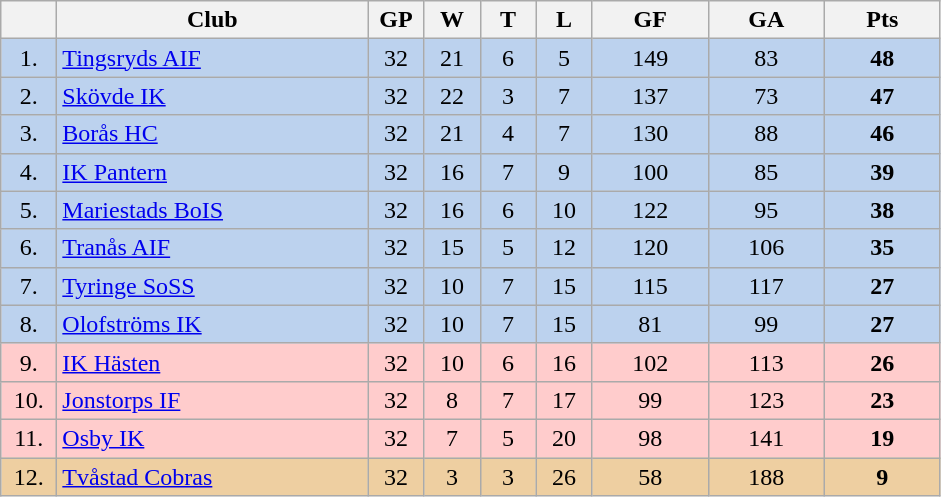<table class="wikitable">
<tr>
<th width="30"></th>
<th width="200">Club</th>
<th width="30">GP</th>
<th width="30">W</th>
<th width="30">T</th>
<th width="30">L</th>
<th width="70">GF</th>
<th width="70">GA</th>
<th width="70">Pts</th>
</tr>
<tr bgcolor="#BCD2EE" align="center">
<td>1.</td>
<td align="left"><a href='#'>Tingsryds AIF</a></td>
<td>32</td>
<td>21</td>
<td>6</td>
<td>5</td>
<td>149</td>
<td>83</td>
<td><strong>48</strong></td>
</tr>
<tr bgcolor="#BCD2EE" align="center">
<td>2.</td>
<td align="left"><a href='#'>Skövde IK</a></td>
<td>32</td>
<td>22</td>
<td>3</td>
<td>7</td>
<td>137</td>
<td>73</td>
<td><strong>47</strong></td>
</tr>
<tr bgcolor="#BCD2EE" align="center">
<td>3.</td>
<td align="left"><a href='#'>Borås HC</a></td>
<td>32</td>
<td>21</td>
<td>4</td>
<td>7</td>
<td>130</td>
<td>88</td>
<td><strong>46</strong></td>
</tr>
<tr bgcolor="#BCD2EE" align="center">
<td>4.</td>
<td align="left"><a href='#'>IK Pantern</a></td>
<td>32</td>
<td>16</td>
<td>7</td>
<td>9</td>
<td>100</td>
<td>85</td>
<td><strong>39</strong></td>
</tr>
<tr bgcolor="#BCD2EE" align="center">
<td>5.</td>
<td align="left"><a href='#'>Mariestads BoIS</a></td>
<td>32</td>
<td>16</td>
<td>6</td>
<td>10</td>
<td>122</td>
<td>95</td>
<td><strong>38</strong></td>
</tr>
<tr bgcolor="#BCD2EE" align="center">
<td>6.</td>
<td align="left"><a href='#'>Tranås AIF</a></td>
<td>32</td>
<td>15</td>
<td>5</td>
<td>12</td>
<td>120</td>
<td>106</td>
<td><strong>35</strong></td>
</tr>
<tr bgcolor="#BCD2EE" align="center">
<td>7.</td>
<td align="left"><a href='#'>Tyringe SoSS</a></td>
<td>32</td>
<td>10</td>
<td>7</td>
<td>15</td>
<td>115</td>
<td>117</td>
<td><strong>27</strong></td>
</tr>
<tr bgcolor="#BCD2EE" align="center">
<td>8.</td>
<td align="left"><a href='#'>Olofströms IK</a></td>
<td>32</td>
<td>10</td>
<td>7</td>
<td>15</td>
<td>81</td>
<td>99</td>
<td><strong>27</strong></td>
</tr>
<tr bgcolor="#FFCCCC" align="center">
<td>9.</td>
<td align="left"><a href='#'>IK Hästen</a></td>
<td>32</td>
<td>10</td>
<td>6</td>
<td>16</td>
<td>102</td>
<td>113</td>
<td><strong>26</strong></td>
</tr>
<tr bgcolor="#FFCCCC" align="center">
<td>10.</td>
<td align="left"><a href='#'>Jonstorps IF</a></td>
<td>32</td>
<td>8</td>
<td>7</td>
<td>17</td>
<td>99</td>
<td>123</td>
<td><strong>23</strong></td>
</tr>
<tr bgcolor="#FFCCCC" align="center">
<td>11.</td>
<td align="left"><a href='#'>Osby IK</a></td>
<td>32</td>
<td>7</td>
<td>5</td>
<td>20</td>
<td>98</td>
<td>141</td>
<td><strong>19</strong></td>
</tr>
<tr bgcolor="#EECFA1" align="center">
<td>12.</td>
<td align="left"><a href='#'>Tvåstad Cobras</a></td>
<td>32</td>
<td>3</td>
<td>3</td>
<td>26</td>
<td>58</td>
<td>188</td>
<td><strong>9</strong></td>
</tr>
</table>
